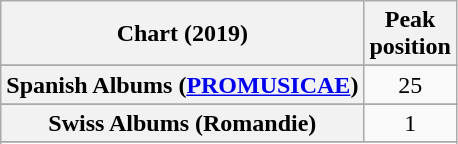<table class="wikitable sortable plainrowheaders" style="text-align:center">
<tr>
<th scope="col">Chart (2019)</th>
<th scope="col">Peak<br>position</th>
</tr>
<tr>
</tr>
<tr>
</tr>
<tr>
</tr>
<tr>
</tr>
<tr>
</tr>
<tr>
</tr>
<tr>
</tr>
<tr>
</tr>
<tr>
</tr>
<tr>
</tr>
<tr>
</tr>
<tr>
</tr>
<tr>
</tr>
<tr>
</tr>
<tr>
</tr>
<tr>
</tr>
<tr>
<th scope="row">Spanish Albums (<a href='#'>PROMUSICAE</a>)</th>
<td>25</td>
</tr>
<tr>
</tr>
<tr>
</tr>
<tr>
<th scope="row">Swiss Albums (Romandie)</th>
<td>1</td>
</tr>
<tr v>
</tr>
<tr>
</tr>
<tr>
</tr>
<tr>
</tr>
<tr>
</tr>
<tr>
</tr>
<tr>
</tr>
<tr>
</tr>
</table>
